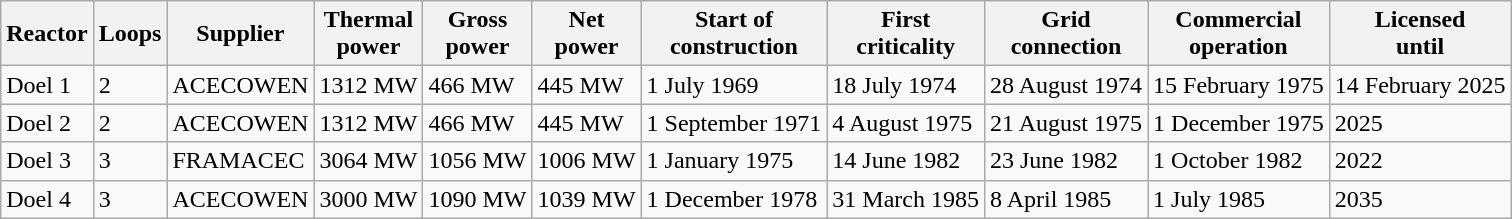<table class="wikitable">
<tr>
<th>Reactor<br></th>
<th>Loops</th>
<th>Supplier</th>
<th>Thermal <br>power</th>
<th>Gross <br>power</th>
<th>Net <br>power</th>
<th>Start of <br>construction</th>
<th>First <br>criticality</th>
<th>Grid <br>connection</th>
<th>Commercial <br>operation</th>
<th>Licensed <br>until</th>
</tr>
<tr>
<td>Doel 1</td>
<td>2</td>
<td>ACECOWEN</td>
<td>1312 MW</td>
<td>466 MW</td>
<td>445 MW</td>
<td>1 July 1969</td>
<td>18 July 1974</td>
<td>28 August 1974</td>
<td>15 February 1975</td>
<td>14 February 2025</td>
</tr>
<tr>
<td>Doel 2</td>
<td>2</td>
<td>ACECOWEN</td>
<td>1312 MW</td>
<td>466 MW</td>
<td>445 MW</td>
<td>1 September 1971</td>
<td>4 August 1975</td>
<td>21 August 1975</td>
<td>1 December 1975</td>
<td>2025</td>
</tr>
<tr>
<td>Doel 3</td>
<td>3</td>
<td>FRAMACEC</td>
<td>3064 MW</td>
<td>1056 MW</td>
<td>1006 MW</td>
<td>1 January 1975</td>
<td>14 June 1982</td>
<td>23 June 1982</td>
<td>1 October 1982</td>
<td>2022</td>
</tr>
<tr>
<td>Doel 4</td>
<td>3</td>
<td>ACECOWEN</td>
<td>3000 MW</td>
<td>1090 MW</td>
<td>1039 MW</td>
<td>1 December 1978</td>
<td>31 March 1985</td>
<td>8 April 1985</td>
<td>1 July 1985</td>
<td>2035</td>
</tr>
</table>
